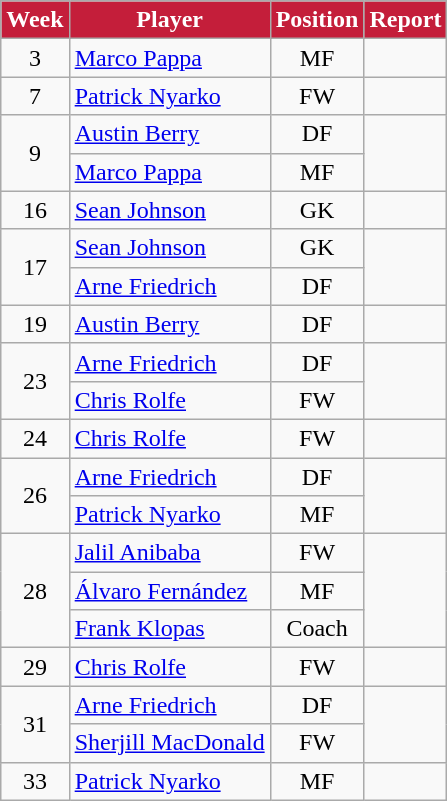<table class=wikitable>
<tr>
<th style="background:#C41E3A; color:white; text-align:center;">Week</th>
<th style="background:#C41E3A; color:white; text-align:center;">Player</th>
<th style="background:#C41E3A; color:white; text-align:center;">Position</th>
<th style="background:#C41E3A; color:white; text-align:center;">Report</th>
</tr>
<tr>
<td style="text-align:center;">3</td>
<td> <a href='#'>Marco Pappa</a></td>
<td style="text-align:center;">MF</td>
<td style="text-align:center;"></td>
</tr>
<tr>
<td style="text-align:center;">7</td>
<td> <a href='#'>Patrick Nyarko</a></td>
<td style="text-align:center;">FW</td>
<td style="text-align:center;"></td>
</tr>
<tr>
<td style="text-align:center;" rowspan="2">9</td>
<td> <a href='#'>Austin Berry</a></td>
<td style="text-align:center;">DF</td>
<td style="text-align:center;" rowspan="2"></td>
</tr>
<tr>
<td> <a href='#'>Marco Pappa</a></td>
<td style="text-align:center;">MF</td>
</tr>
<tr>
<td style="text-align:center;">16</td>
<td> <a href='#'>Sean Johnson</a></td>
<td style="text-align:center;">GK</td>
<td style="text-align:center;"> </td>
</tr>
<tr>
<td style="text-align:center;" rowspan="2">17</td>
<td> <a href='#'>Sean Johnson</a></td>
<td style="text-align:center;">GK</td>
<td style="text-align:center;" rowspan="2"></td>
</tr>
<tr>
<td> <a href='#'>Arne Friedrich</a></td>
<td style="text-align:center;">DF</td>
</tr>
<tr>
<td style="text-align:center;">19</td>
<td> <a href='#'>Austin Berry</a></td>
<td style="text-align:center;">DF</td>
<td style="text-align:center;"> </td>
</tr>
<tr>
<td style="text-align:center;" rowspan="2">23</td>
<td> <a href='#'>Arne Friedrich</a></td>
<td style="text-align:center;">DF</td>
<td style="text-align:center;" rowspan="2"></td>
</tr>
<tr>
<td> <a href='#'>Chris Rolfe</a></td>
<td style="text-align:center;">FW</td>
</tr>
<tr>
<td style="text-align:center;">24</td>
<td> <a href='#'>Chris Rolfe</a></td>
<td style="text-align:center;">FW</td>
<td style="text-align:center;"> </td>
</tr>
<tr>
<td style="text-align:center;" rowspan="2">26</td>
<td> <a href='#'>Arne Friedrich</a></td>
<td style="text-align:center;">DF</td>
<td style="text-align:center;" rowspan="2"> </td>
</tr>
<tr>
<td> <a href='#'>Patrick Nyarko</a></td>
<td style="text-align:center;">MF</td>
</tr>
<tr>
<td style="text-align:center;" rowspan="3">28</td>
<td> <a href='#'>Jalil Anibaba</a></td>
<td style="text-align:center;">FW</td>
<td style="text-align:center;" rowspan="3"></td>
</tr>
<tr>
<td> <a href='#'>Álvaro Fernández</a></td>
<td style="text-align:center;">MF</td>
</tr>
<tr>
<td> <a href='#'>Frank Klopas</a></td>
<td style="text-align:center;">Coach</td>
</tr>
<tr>
<td style="text-align:center;">29</td>
<td> <a href='#'>Chris Rolfe</a></td>
<td style="text-align:center;">FW</td>
<td style="text-align:center;"> </td>
</tr>
<tr>
<td style="text-align:center;" rowspan="2">31</td>
<td> <a href='#'>Arne Friedrich</a></td>
<td style="text-align:center;">DF</td>
<td style="text-align:center;" rowspan="2"></td>
</tr>
<tr>
<td> <a href='#'>Sherjill MacDonald</a></td>
<td style="text-align:center;">FW</td>
</tr>
<tr>
<td style="text-align:center;">33</td>
<td> <a href='#'>Patrick Nyarko</a></td>
<td style="text-align:center;">MF</td>
<td style="text-align:center;"></td>
</tr>
</table>
